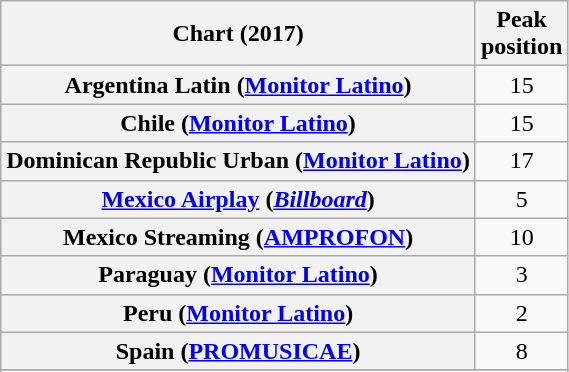<table class="wikitable sortable plainrowheaders" style="text-align:center">
<tr>
<th>Chart (2017)</th>
<th>Peak<br>position</th>
</tr>
<tr>
<th scope="row">Argentina Latin (<a href='#'>Monitor Latino</a>)</th>
<td>15</td>
</tr>
<tr>
<th scope="row">Chile (<a href='#'>Monitor Latino</a>)</th>
<td>15</td>
</tr>
<tr>
<th scope="row">Dominican Republic Urban (<a href='#'>Monitor Latino</a>)</th>
<td>17</td>
</tr>
<tr>
<th scope="row"><a href='#'>Mexico Airplay</a> (<em><a href='#'>Billboard</a></em>)</th>
<td>5</td>
</tr>
<tr>
<th scope="row">Mexico Streaming (<a href='#'>AMPROFON</a>)</th>
<td>10</td>
</tr>
<tr>
<th scope="row">Paraguay (<a href='#'>Monitor Latino</a>)</th>
<td>3</td>
</tr>
<tr>
<th scope="row">Peru (<a href='#'>Monitor Latino</a>)</th>
<td>2</td>
</tr>
<tr>
<th scope="row">Spain (<a href='#'>PROMUSICAE</a>)</th>
<td>8</td>
</tr>
<tr>
</tr>
<tr>
</tr>
<tr>
</tr>
<tr>
</tr>
</table>
